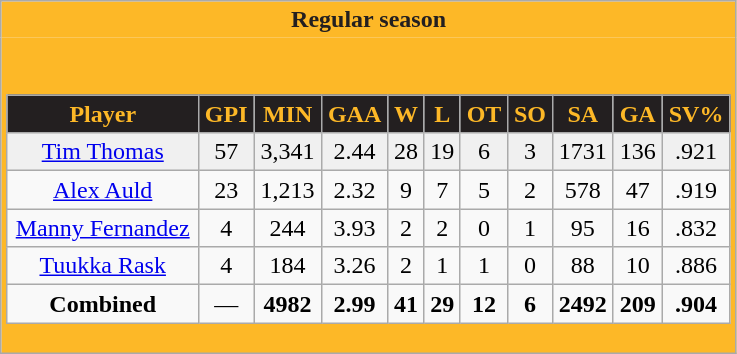<table class="wikitable">
<tr>
<th style="background:#FDB827; color:#231F20; border: 0;">Regular season</th>
</tr>
<tr>
<td style="background: #FDB827; border: 0;" colspan="4"><br><table class="wikitable sortable" style="width: 100%; text-align: center;">
<tr>
<th style="background:#231F20; color:#FDB827;">Player</th>
<th style="background:#231F20; color:#FDB827;">GPI</th>
<th style="background:#231F20; color:#FDB827;">MIN</th>
<th style="background:#231F20; color:#FDB827;">GAA</th>
<th style="background:#231F20; color:#FDB827;">W</th>
<th style="background:#231F20; color:#FDB827;">L</th>
<th style="background:#231F20; color:#FDB827;">OT</th>
<th style="background:#231F20; color:#FDB827;">SO</th>
<th style="background:#231F20; color:#FDB827;">SA</th>
<th style="background:#231F20; color:#FDB827;">GA</th>
<th style="background:#231F20; color:#FDB827;">SV%</th>
</tr>
<tr style="text-align:center; background:#f0f0f0;">
<td><a href='#'>Tim Thomas</a></td>
<td>57</td>
<td>3,341</td>
<td>2.44</td>
<td>28</td>
<td>19</td>
<td>6</td>
<td>3</td>
<td>1731</td>
<td>136</td>
<td>.921</td>
</tr>
<tr align=center>
<td><a href='#'>Alex Auld</a></td>
<td>23</td>
<td>1,213</td>
<td>2.32</td>
<td>9</td>
<td>7</td>
<td>5</td>
<td>2</td>
<td>578</td>
<td>47</td>
<td>.919</td>
</tr>
<tr align=center>
<td><a href='#'>Manny Fernandez</a></td>
<td>4</td>
<td>244</td>
<td>3.93</td>
<td>2</td>
<td>2</td>
<td>0</td>
<td>1</td>
<td>95</td>
<td>16</td>
<td>.832</td>
</tr>
<tr align=center>
<td><a href='#'>Tuukka Rask</a></td>
<td>4</td>
<td>184</td>
<td>3.26</td>
<td>2</td>
<td>1</td>
<td>1</td>
<td>0</td>
<td>88</td>
<td>10</td>
<td>.886</td>
</tr>
<tr align=center>
<td><strong>Combined</strong></td>
<td>—</td>
<td><strong>4982</strong></td>
<td><strong>2.99</strong></td>
<td><strong>41</strong></td>
<td><strong>29</strong></td>
<td><strong>12</strong></td>
<td><strong>6</strong></td>
<td><strong>2492</strong></td>
<td><strong>209</strong></td>
<td><strong>.904</strong></td>
</tr>
</table>
</td>
</tr>
</table>
